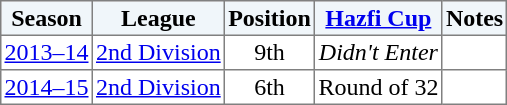<table border="1" cellpadding="2" style="border-collapse:collapse; text-align:center; font-size:normal;">
<tr style="background:#f0f6fa;">
<th>Season</th>
<th>League</th>
<th>Position</th>
<th><a href='#'>Hazfi Cup</a></th>
<th>Notes</th>
</tr>
<tr>
<td><a href='#'>2013–14</a></td>
<td><a href='#'>2nd Division</a></td>
<td>9th</td>
<td><em>Didn't Enter</em></td>
<td></td>
</tr>
<tr>
<td><a href='#'>2014–15</a></td>
<td><a href='#'>2nd Division</a></td>
<td>6th</td>
<td>Round of 32</td>
<td></td>
</tr>
</table>
